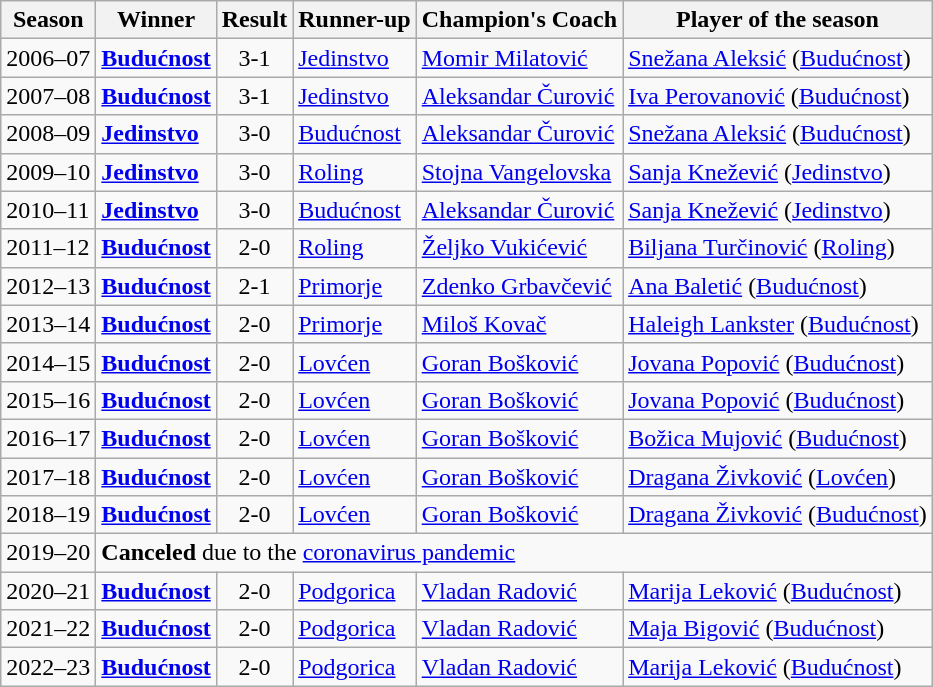<table class="wikitable">
<tr>
<th>Season</th>
<th>Winner</th>
<th>Result</th>
<th>Runner-up</th>
<th>Champion's Coach</th>
<th>Player of the season</th>
</tr>
<tr>
<td>2006–07</td>
<td><strong><a href='#'>Budućnost</a></strong></td>
<td align="center">3-1</td>
<td><a href='#'>Jedinstvo</a></td>
<td> <a href='#'>Momir Milatović</a></td>
<td> <a href='#'>Snežana Aleksić</a> (<a href='#'>Budućnost</a>)</td>
</tr>
<tr>
<td>2007–08</td>
<td><strong><a href='#'>Budućnost</a></strong></td>
<td align="center">3-1</td>
<td><a href='#'>Jedinstvo</a></td>
<td> <a href='#'>Aleksandar Čurović</a></td>
<td> <a href='#'>Iva Perovanović</a> (<a href='#'>Budućnost</a>)</td>
</tr>
<tr>
<td>2008–09</td>
<td><strong><a href='#'>Jedinstvo</a></strong></td>
<td align="center">3-0</td>
<td><a href='#'>Budućnost</a></td>
<td> <a href='#'>Aleksandar Čurović</a></td>
<td> <a href='#'>Snežana Aleksić</a> (<a href='#'>Budućnost</a>)</td>
</tr>
<tr>
<td>2009–10</td>
<td><strong><a href='#'>Jedinstvo</a></strong></td>
<td align="center">3-0</td>
<td><a href='#'>Roling</a></td>
<td> <a href='#'>Stojna Vangelovska</a></td>
<td> <a href='#'>Sanja Knežević</a> (<a href='#'>Jedinstvo</a>)</td>
</tr>
<tr>
<td>2010–11</td>
<td><strong><a href='#'>Jedinstvo</a></strong></td>
<td align="center">3-0</td>
<td><a href='#'>Budućnost</a></td>
<td> <a href='#'>Aleksandar Čurović</a></td>
<td> <a href='#'>Sanja Knežević</a> (<a href='#'>Jedinstvo</a>)</td>
</tr>
<tr>
<td>2011–12</td>
<td><strong><a href='#'>Budućnost</a></strong></td>
<td align="center">2-0</td>
<td><a href='#'>Roling</a></td>
<td> <a href='#'>Željko Vukićević</a></td>
<td> <a href='#'>Biljana Turčinović</a> (<a href='#'>Roling</a>)</td>
</tr>
<tr>
<td>2012–13</td>
<td><strong><a href='#'>Budućnost</a></strong></td>
<td align="center">2-1</td>
<td><a href='#'>Primorje</a></td>
<td> <a href='#'>Zdenko Grbavčević</a></td>
<td> <a href='#'>Ana Baletić</a> (<a href='#'>Budućnost</a>)</td>
</tr>
<tr>
<td>2013–14</td>
<td><strong><a href='#'>Budućnost</a></strong></td>
<td align="center">2-0</td>
<td><a href='#'>Primorje</a></td>
<td> <a href='#'>Miloš Kovač</a></td>
<td> <a href='#'>Haleigh Lankster</a> (<a href='#'>Budućnost</a>)</td>
</tr>
<tr>
<td>2014–15</td>
<td><strong><a href='#'>Budućnost</a></strong></td>
<td align="center">2-0</td>
<td><a href='#'>Lovćen</a></td>
<td> <a href='#'>Goran Bošković</a></td>
<td> <a href='#'>Jovana Popović</a> (<a href='#'>Budućnost</a>)</td>
</tr>
<tr>
<td>2015–16</td>
<td><strong><a href='#'>Budućnost</a></strong></td>
<td align="center">2-0</td>
<td><a href='#'>Lovćen</a></td>
<td> <a href='#'>Goran Bošković</a></td>
<td> <a href='#'>Jovana Popović</a> (<a href='#'>Budućnost</a>)</td>
</tr>
<tr>
<td>2016–17</td>
<td><strong><a href='#'>Budućnost</a></strong></td>
<td align="center">2-0</td>
<td><a href='#'>Lovćen</a></td>
<td> <a href='#'>Goran Bošković</a></td>
<td> <a href='#'>Božica Mujović</a> (<a href='#'>Budućnost</a>)</td>
</tr>
<tr>
<td>2017–18</td>
<td><strong><a href='#'>Budućnost</a></strong></td>
<td align="center">2-0</td>
<td><a href='#'>Lovćen</a></td>
<td> <a href='#'>Goran Bošković</a></td>
<td> <a href='#'>Dragana Živković</a> (<a href='#'>Lovćen</a>)</td>
</tr>
<tr>
<td>2018–19</td>
<td><strong><a href='#'>Budućnost</a></strong></td>
<td align="center">2-0</td>
<td><a href='#'>Lovćen</a></td>
<td> <a href='#'>Goran Bošković</a></td>
<td> <a href='#'>Dragana Živković</a> (<a href='#'>Budućnost</a>)</td>
</tr>
<tr>
<td>2019–20</td>
<td colspan=5><strong>Canceled</strong> due to the <a href='#'>coronavirus pandemic</a></td>
</tr>
<tr>
<td>2020–21</td>
<td><strong><a href='#'>Budućnost</a></strong></td>
<td align="center">2-0</td>
<td><a href='#'>Podgorica</a></td>
<td> <a href='#'>Vladan Radović</a></td>
<td> <a href='#'>Marija Leković</a> (<a href='#'>Budućnost</a>)</td>
</tr>
<tr>
<td>2021–22</td>
<td><strong><a href='#'>Budućnost</a></strong></td>
<td align="center">2-0</td>
<td><a href='#'>Podgorica</a></td>
<td> <a href='#'>Vladan Radović</a></td>
<td> <a href='#'>Maja Bigović</a> (<a href='#'>Budućnost</a>)</td>
</tr>
<tr>
<td>2022–23</td>
<td><strong><a href='#'>Budućnost</a></strong></td>
<td align="center">2-0</td>
<td><a href='#'>Podgorica</a></td>
<td> <a href='#'>Vladan Radović</a></td>
<td> <a href='#'>Marija Leković</a> (<a href='#'>Budućnost</a>)</td>
</tr>
</table>
